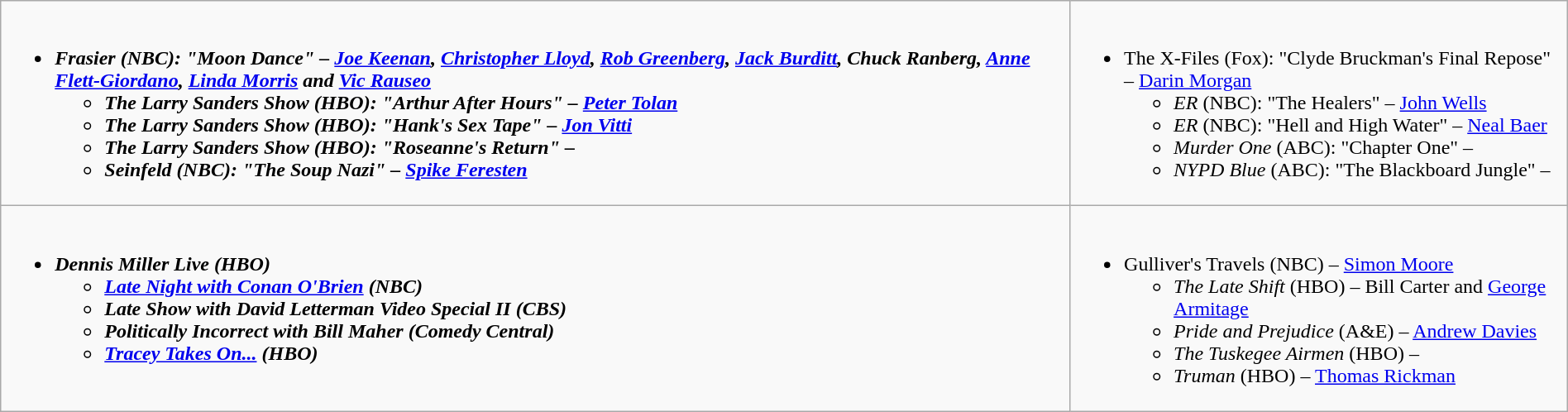<table class="wikitable" width="100%">
<tr>
<td style="vertical-align:top;"><br><ul><li><strong><em>Frasier<em> (NBC): "Moon Dance" – <a href='#'>Joe Keenan</a>, <a href='#'>Christopher Lloyd</a>, <a href='#'>Rob Greenberg</a>, <a href='#'>Jack Burditt</a>, Chuck Ranberg, <a href='#'>Anne Flett-Giordano</a>, <a href='#'>Linda Morris</a> and <a href='#'>Vic Rauseo</a><strong><ul><li></em>The Larry Sanders Show<em> (HBO): "Arthur After Hours" – <a href='#'>Peter Tolan</a></li><li></em>The Larry Sanders Show<em> (HBO): "Hank's Sex Tape" – <a href='#'>Jon Vitti</a></li><li></em>The Larry Sanders Show<em> (HBO): "Roseanne's Return" – </li><li></em>Seinfeld<em> (NBC): "The Soup Nazi" – <a href='#'>Spike Feresten</a></li></ul></li></ul></td>
<td style="vertical-align:top;"><br><ul><li></em></strong>The X-Files</em> (Fox): "Clyde Bruckman's Final Repose" – <a href='#'>Darin Morgan</a></strong><ul><li><em>ER</em> (NBC): "The Healers" – <a href='#'>John Wells</a></li><li><em>ER</em> (NBC): "Hell and High Water" – <a href='#'>Neal Baer</a></li><li><em>Murder One</em> (ABC): "Chapter One" – </li><li><em>NYPD Blue</em> (ABC): "The Blackboard Jungle" – </li></ul></li></ul></td>
</tr>
<tr>
<td style="vertical-align:top;"><br><ul><li><strong><em>Dennis Miller Live<em> (HBO)<strong><ul><li></em><a href='#'>Late Night with Conan O'Brien</a><em> (NBC)</li><li></em>Late Show with David Letterman Video Special II<em> (CBS)</li><li></em>Politically Incorrect with Bill Maher<em> (Comedy Central)</li><li></em><a href='#'>Tracey Takes On...</a><em> (HBO)</li></ul></li></ul></td>
<td style="vertical-align:top;"><br><ul><li></em></strong>Gulliver's Travels</em> (NBC) – <a href='#'>Simon Moore</a></strong><ul><li><em>The Late Shift</em> (HBO) – Bill Carter and <a href='#'>George Armitage</a></li><li><em>Pride and Prejudice</em> (A&E) – <a href='#'>Andrew Davies</a></li><li><em>The Tuskegee Airmen</em> (HBO) – </li><li><em>Truman</em> (HBO) – <a href='#'>Thomas Rickman</a></li></ul></li></ul></td>
</tr>
</table>
